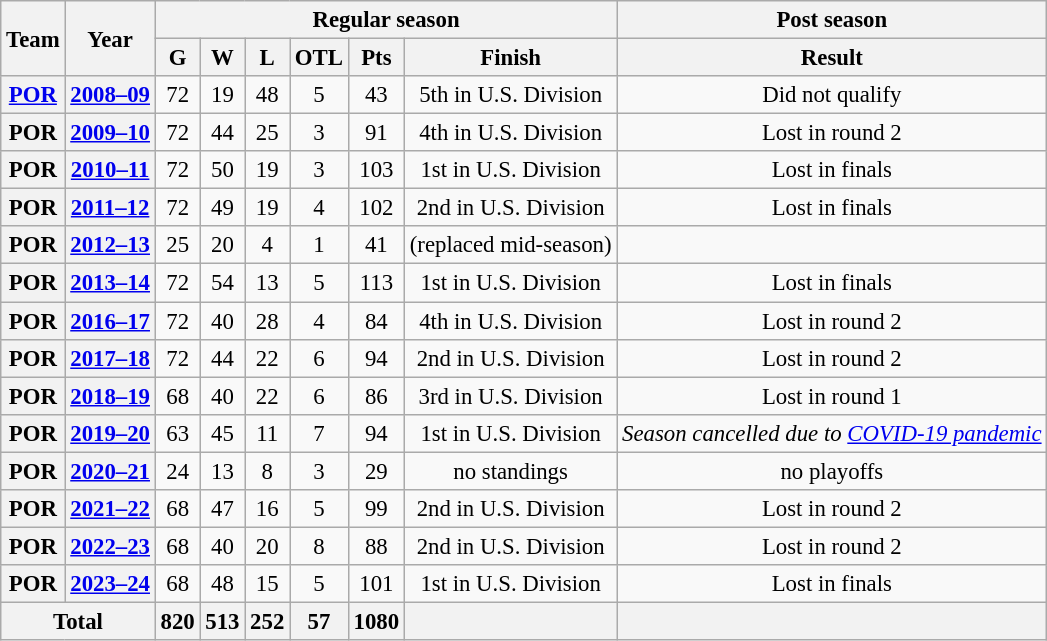<table class="wikitable" style="font-size: 95%; text-align:center;">
<tr>
<th rowspan="2">Team</th>
<th rowspan="2">Year</th>
<th colspan="6">Regular season</th>
<th>Post season</th>
</tr>
<tr>
<th>G</th>
<th>W</th>
<th>L</th>
<th>OTL</th>
<th>Pts</th>
<th>Finish</th>
<th>Result</th>
</tr>
<tr>
<th><a href='#'>POR</a></th>
<th><a href='#'>2008–09</a></th>
<td>72</td>
<td>19</td>
<td>48</td>
<td>5</td>
<td>43</td>
<td>5th in U.S. Division</td>
<td>Did not qualify</td>
</tr>
<tr>
<th>POR</th>
<th><a href='#'>2009–10</a></th>
<td>72</td>
<td>44</td>
<td>25</td>
<td>3</td>
<td>91</td>
<td>4th in U.S. Division</td>
<td>Lost in round 2</td>
</tr>
<tr>
<th>POR</th>
<th><a href='#'>2010–11</a></th>
<td>72</td>
<td>50</td>
<td>19</td>
<td>3</td>
<td>103</td>
<td>1st in U.S. Division</td>
<td>Lost in finals</td>
</tr>
<tr>
<th>POR</th>
<th><a href='#'>2011–12</a></th>
<td>72</td>
<td>49</td>
<td>19</td>
<td>4</td>
<td>102</td>
<td>2nd in U.S. Division</td>
<td>Lost in finals</td>
</tr>
<tr>
<th>POR</th>
<th><a href='#'>2012–13</a></th>
<td>25</td>
<td>20</td>
<td>4</td>
<td>1</td>
<td>41</td>
<td>(replaced mid-season)</td>
<td></td>
</tr>
<tr>
<th>POR</th>
<th><a href='#'>2013–14</a></th>
<td>72</td>
<td>54</td>
<td>13</td>
<td>5</td>
<td>113</td>
<td>1st in U.S. Division</td>
<td>Lost in finals</td>
</tr>
<tr>
<th>POR</th>
<th><a href='#'>2016–17</a></th>
<td>72</td>
<td>40</td>
<td>28</td>
<td>4</td>
<td>84</td>
<td>4th in U.S. Division</td>
<td>Lost in round 2</td>
</tr>
<tr>
<th>POR</th>
<th><a href='#'>2017–18</a></th>
<td>72</td>
<td>44</td>
<td>22</td>
<td>6</td>
<td>94</td>
<td>2nd in U.S. Division</td>
<td>Lost in round 2</td>
</tr>
<tr>
<th>POR</th>
<th><a href='#'>2018–19</a></th>
<td>68</td>
<td>40</td>
<td>22</td>
<td>6</td>
<td>86</td>
<td>3rd in U.S. Division</td>
<td>Lost in round 1</td>
</tr>
<tr>
<th>POR</th>
<th><a href='#'>2019–20</a></th>
<td>63</td>
<td>45</td>
<td>11</td>
<td>7</td>
<td>94</td>
<td>1st in U.S. Division</td>
<td><em>Season cancelled due to <a href='#'>COVID-19 pandemic</a></em></td>
</tr>
<tr>
<th>POR</th>
<th><a href='#'>2020–21</a></th>
<td>24</td>
<td>13</td>
<td>8</td>
<td>3</td>
<td>29</td>
<td>no standings</td>
<td>no playoffs</td>
</tr>
<tr>
<th>POR</th>
<th><a href='#'>2021–22</a></th>
<td>68</td>
<td>47</td>
<td>16</td>
<td>5</td>
<td>99</td>
<td>2nd in U.S. Division</td>
<td>Lost in round 2</td>
</tr>
<tr>
<th>POR</th>
<th><a href='#'>2022–23</a></th>
<td>68</td>
<td>40</td>
<td>20</td>
<td>8</td>
<td>88</td>
<td>2nd in U.S. Division</td>
<td>Lost in round 2</td>
</tr>
<tr>
<th>POR</th>
<th><a href='#'>2023–24</a></th>
<td>68</td>
<td>48</td>
<td>15</td>
<td>5</td>
<td>101</td>
<td>1st in U.S. Division</td>
<td>Lost in finals</td>
</tr>
<tr>
<th colspan="2">Total</th>
<th>820</th>
<th>513</th>
<th>252</th>
<th>57</th>
<th>1080</th>
<th></th>
<th></th>
</tr>
</table>
